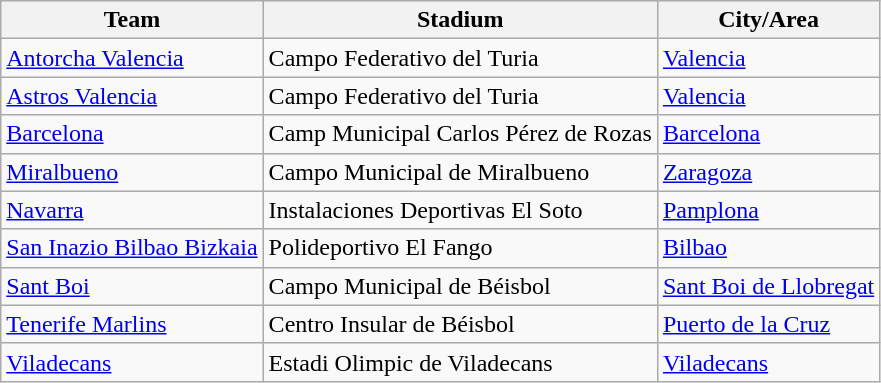<table class="wikitable sortable">
<tr>
<th>Team</th>
<th>Stadium</th>
<th>City/Area</th>
</tr>
<tr>
<td><a href='#'>Antorcha Valencia</a></td>
<td>Campo Federativo del Turia</td>
<td><a href='#'>Valencia</a></td>
</tr>
<tr>
<td><a href='#'>Astros Valencia</a></td>
<td>Campo Federativo del Turia</td>
<td><a href='#'>Valencia</a></td>
</tr>
<tr>
<td><a href='#'>Barcelona</a></td>
<td>Camp Municipal Carlos Pérez de Rozas</td>
<td><a href='#'>Barcelona</a></td>
</tr>
<tr>
<td><a href='#'>Miralbueno</a></td>
<td>Campo Municipal de Miralbueno</td>
<td><a href='#'>Zaragoza</a></td>
</tr>
<tr>
<td><a href='#'>Navarra</a></td>
<td>Instalaciones Deportivas El Soto</td>
<td><a href='#'>Pamplona</a></td>
</tr>
<tr>
<td><a href='#'>San Inazio Bilbao Bizkaia</a></td>
<td>Polideportivo El Fango</td>
<td><a href='#'>Bilbao</a></td>
</tr>
<tr>
<td><a href='#'>Sant Boi</a></td>
<td>Campo Municipal de Béisbol</td>
<td><a href='#'>Sant Boi de Llobregat</a></td>
</tr>
<tr>
<td><a href='#'>Tenerife Marlins</a></td>
<td>Centro Insular de Béisbol</td>
<td><a href='#'>Puerto de la Cruz</a></td>
</tr>
<tr>
<td><a href='#'>Viladecans</a></td>
<td>Estadi Olimpic de Viladecans</td>
<td><a href='#'>Viladecans</a></td>
</tr>
</table>
